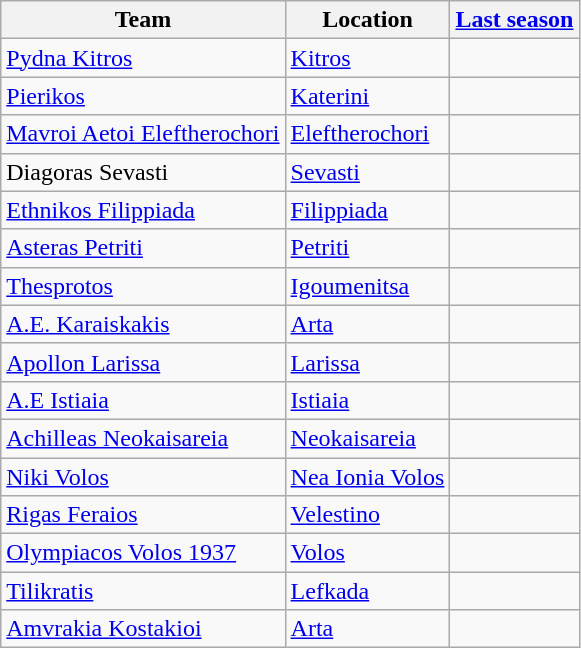<table class="wikitable sortable">
<tr>
<th>Team</th>
<th>Location</th>
<th><a href='#'>Last season</a></th>
</tr>
<tr>
<td><a href='#'>Pydna Kitros</a></td>
<td><a href='#'>Kitros</a></td>
<td></td>
</tr>
<tr>
<td><a href='#'>Pierikos</a></td>
<td><a href='#'>Katerini</a></td>
<td></td>
</tr>
<tr>
<td><a href='#'>Mavroi Aetoi Eleftherochori</a></td>
<td><a href='#'>Eleftherochori</a></td>
<td></td>
</tr>
<tr>
<td>Diagoras Sevasti</td>
<td><a href='#'>Sevasti</a></td>
<td></td>
</tr>
<tr>
<td><a href='#'>Ethnikos Filippiada</a></td>
<td><a href='#'>Filippiada</a></td>
<td></td>
</tr>
<tr>
<td><a href='#'>Asteras Petriti</a></td>
<td><a href='#'>Petriti</a></td>
<td></td>
</tr>
<tr>
<td><a href='#'>Thesprotos</a></td>
<td><a href='#'>Igoumenitsa</a></td>
<td></td>
</tr>
<tr>
<td><a href='#'>A.E. Karaiskakis</a></td>
<td><a href='#'>Arta</a></td>
<td></td>
</tr>
<tr>
<td><a href='#'>Apollon Larissa</a></td>
<td><a href='#'>Larissa</a></td>
<td></td>
</tr>
<tr>
<td><a href='#'>A.E Istiaia</a></td>
<td><a href='#'>Istiaia</a></td>
<td></td>
</tr>
<tr>
<td><a href='#'>Achilleas Neokaisareia</a></td>
<td><a href='#'>Neokaisareia</a></td>
<td></td>
</tr>
<tr>
<td><a href='#'>Niki Volos</a></td>
<td><a href='#'>Nea Ionia Volos</a></td>
<td></td>
</tr>
<tr>
<td><a href='#'>Rigas Feraios</a></td>
<td><a href='#'>Velestino</a></td>
<td></td>
</tr>
<tr>
<td><a href='#'>Olympiacos Volos 1937</a></td>
<td><a href='#'>Volos</a></td>
<td></td>
</tr>
<tr>
<td><a href='#'>Tilikratis</a></td>
<td><a href='#'>Lefkada</a></td>
<td></td>
</tr>
<tr>
<td><a href='#'>Amvrakia Kostakioi</a></td>
<td><a href='#'>Arta</a></td>
<td></td>
</tr>
</table>
